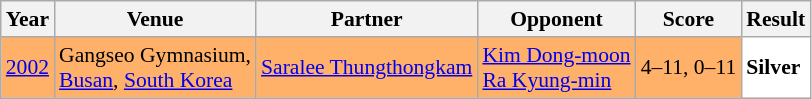<table class="sortable wikitable" style="font-size: 90%;">
<tr>
<th>Year</th>
<th>Venue</th>
<th>Partner</th>
<th>Opponent</th>
<th>Score</th>
<th>Result</th>
</tr>
<tr style="background:#FFB069">
<td align="center"><a href='#'>2002</a></td>
<td align="left">Gangseo Gymnasium,<br><a href='#'>Busan</a>, <a href='#'>South Korea</a></td>
<td align="left"> <a href='#'>Saralee Thungthongkam</a></td>
<td align="left"> <a href='#'>Kim Dong-moon</a> <br>  <a href='#'>Ra Kyung-min</a></td>
<td align="left">4–11, 0–11</td>
<td style="text-align:left; background:white"> <strong>Silver</strong></td>
</tr>
</table>
